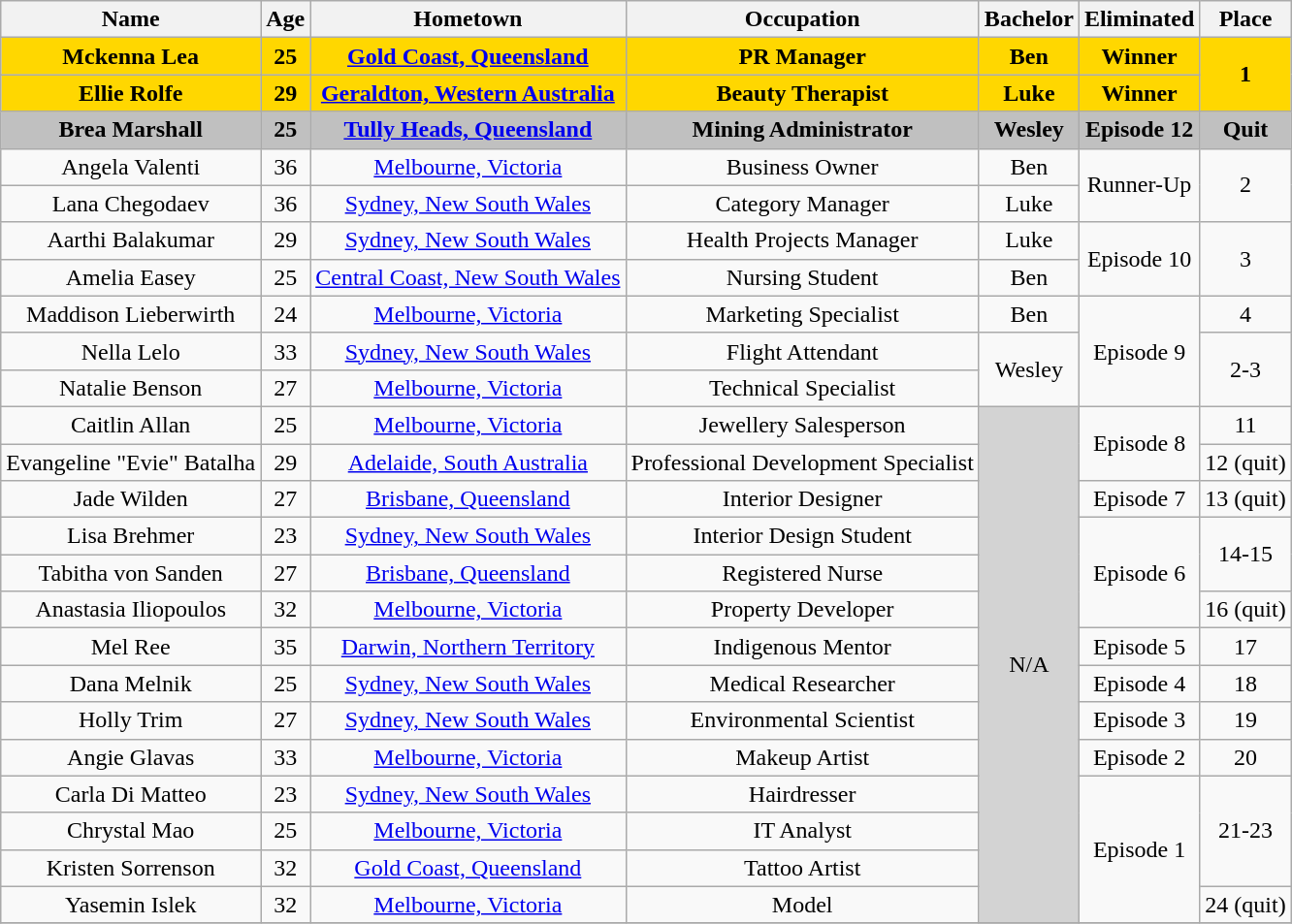<table class="wikitable" style="text-align:center">
<tr>
<th>Name</th>
<th>Age</th>
<th>Hometown</th>
<th>Occupation</th>
<th>Bachelor</th>
<th>Eliminated</th>
<th>Place</th>
</tr>
<tr bgcolor="gold">
<td><strong>Mckenna Lea</strong></td>
<td><strong>25</strong></td>
<td><strong><a href='#'>Gold Coast, Queensland</a></strong></td>
<td><strong>PR Manager</strong></td>
<td><strong>Ben</strong></td>
<td><strong>Winner</strong></td>
<td rowspan="2"><strong>1</strong></td>
</tr>
<tr bgcolor="gold">
<td><strong>Ellie Rolfe</strong></td>
<td><strong>29</strong></td>
<td><a href='#'><strong>Geraldton, Western Australia</strong></a></td>
<td><strong>Beauty Therapist</strong></td>
<td><strong>Luke</strong></td>
<td><strong>Winner</strong></td>
</tr>
<tr bgcolor="silver">
<td><strong>Brea Marshall</strong></td>
<td><strong>25</strong></td>
<td><strong><a href='#'>Tully Heads, Queensland</a></strong></td>
<td><strong>Mining Administrator</strong></td>
<td><strong>Wesley</strong></td>
<td><strong>Episode 12</strong></td>
<td><strong>Quit</strong></td>
</tr>
<tr>
<td>Angela Valenti</td>
<td>36</td>
<td><a href='#'>Melbourne, Victoria</a></td>
<td>Business Owner</td>
<td>Ben</td>
<td rowspan="2">Runner-Up</td>
<td rowspan="2">2</td>
</tr>
<tr>
<td>Lana Chegodaev</td>
<td>36</td>
<td><a href='#'>Sydney, New South Wales</a></td>
<td>Category Manager</td>
<td>Luke</td>
</tr>
<tr>
<td>Aarthi Balakumar</td>
<td>29</td>
<td><a href='#'>Sydney, New South Wales</a></td>
<td>Health Projects Manager</td>
<td>Luke</td>
<td rowspan="2">Episode 10</td>
<td rowspan="2">3</td>
</tr>
<tr>
<td>Amelia Easey</td>
<td>25</td>
<td><a href='#'>Central Coast, New South Wales</a></td>
<td>Nursing Student</td>
<td>Ben</td>
</tr>
<tr>
<td>Maddison Lieberwirth</td>
<td>24</td>
<td><a href='#'>Melbourne, Victoria</a></td>
<td>Marketing Specialist</td>
<td>Ben</td>
<td rowspan="3">Episode 9</td>
<td>4</td>
</tr>
<tr>
<td>Nella Lelo</td>
<td>33</td>
<td><a href='#'>Sydney, New South Wales</a></td>
<td>Flight Attendant</td>
<td rowspan="2">Wesley</td>
<td rowspan="2">2-3</td>
</tr>
<tr>
<td>Natalie Benson</td>
<td>27</td>
<td><a href='#'>Melbourne, Victoria</a></td>
<td>Technical Specialist</td>
</tr>
<tr>
<td>Caitlin Allan</td>
<td>25</td>
<td><a href='#'>Melbourne, Victoria</a></td>
<td>Jewellery Salesperson</td>
<td rowspan="14" bgcolor="lightgray">N/A</td>
<td rowspan="2">Episode 8</td>
<td>11</td>
</tr>
<tr>
<td>Evangeline "Evie" Batalha</td>
<td>29</td>
<td><a href='#'>Adelaide, South Australia</a></td>
<td>Professional Development Specialist</td>
<td>12 (quit)</td>
</tr>
<tr>
<td>Jade Wilden</td>
<td>27</td>
<td><a href='#'>Brisbane, Queensland</a></td>
<td>Interior Designer</td>
<td>Episode 7</td>
<td>13 (quit)</td>
</tr>
<tr>
<td>Lisa Brehmer</td>
<td>23</td>
<td><a href='#'>Sydney, New South Wales</a></td>
<td>Interior Design Student</td>
<td rowspan="3">Episode 6</td>
<td rowspan="2">14-15</td>
</tr>
<tr>
<td>Tabitha von Sanden</td>
<td>27</td>
<td><a href='#'>Brisbane, Queensland</a></td>
<td>Registered Nurse</td>
</tr>
<tr>
<td>Anastasia Iliopoulos</td>
<td>32</td>
<td><a href='#'>Melbourne, Victoria</a></td>
<td>Property Developer</td>
<td>16 (quit)</td>
</tr>
<tr>
<td>Mel Ree</td>
<td>35</td>
<td><a href='#'>Darwin, Northern Territory</a></td>
<td>Indigenous Mentor</td>
<td>Episode 5</td>
<td>17</td>
</tr>
<tr>
<td>Dana Melnik</td>
<td>25</td>
<td><a href='#'>Sydney, New South Wales</a></td>
<td>Medical Researcher</td>
<td>Episode 4</td>
<td>18</td>
</tr>
<tr>
<td>Holly Trim</td>
<td>27</td>
<td><a href='#'>Sydney, New South Wales</a></td>
<td>Environmental Scientist</td>
<td>Episode 3</td>
<td>19</td>
</tr>
<tr>
<td>Angie Glavas</td>
<td>33</td>
<td><a href='#'>Melbourne, Victoria</a></td>
<td>Makeup Artist</td>
<td>Episode 2</td>
<td>20</td>
</tr>
<tr>
<td>Carla Di Matteo</td>
<td>23</td>
<td><a href='#'>Sydney, New South Wales</a></td>
<td>Hairdresser</td>
<td rowspan="4">Episode 1</td>
<td rowspan="3">21-23</td>
</tr>
<tr>
<td>Chrystal Mao</td>
<td>25</td>
<td><a href='#'>Melbourne, Victoria</a></td>
<td>IT Analyst</td>
</tr>
<tr>
<td>Kristen Sorrenson</td>
<td>32</td>
<td><a href='#'>Gold Coast, Queensland</a></td>
<td>Tattoo Artist</td>
</tr>
<tr>
<td>Yasemin Islek</td>
<td>32</td>
<td><a href='#'>Melbourne, Victoria</a></td>
<td>Model</td>
<td>24 (quit)</td>
</tr>
<tr>
</tr>
</table>
